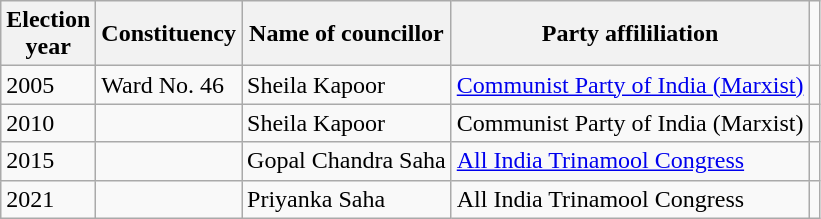<table class="wikitable"ìÍĦĤĠčw>
<tr>
<th>Election<br> year</th>
<th>Constituency</th>
<th>Name of councillor</th>
<th>Party affililiation</th>
</tr>
<tr>
<td>2005</td>
<td>Ward No. 46</td>
<td>Sheila Kapoor</td>
<td><a href='#'>Communist Party of India (Marxist)</a></td>
<td></td>
</tr>
<tr>
<td>2010</td>
<td></td>
<td>Sheila Kapoor</td>
<td>Communist Party of India (Marxist)</td>
<td></td>
</tr>
<tr>
<td>2015</td>
<td></td>
<td>Gopal Chandra Saha</td>
<td><a href='#'>All India Trinamool Congress</a></td>
<td></td>
</tr>
<tr>
<td>2021</td>
<td></td>
<td>Priyanka Saha</td>
<td>All India Trinamool Congress</td>
<td></td>
</tr>
</table>
